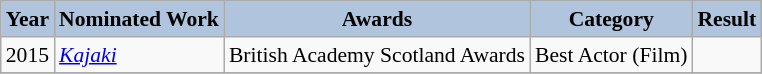<table class="wikitable" style="font-size:90%">
<tr style="text-align:centr;">
<th style="background:#B0C4DE;">Year</th>
<th style="background:#B0C4DE;">Nominated Work</th>
<th style="background:#B0C4DE;">Awards</th>
<th style="background:#B0C4DE;">Category</th>
<th style="background:#B0C4DE;">Result</th>
</tr>
<tr>
<td>2015</td>
<td><em><a href='#'>Kajaki</a></em></td>
<td>British Academy Scotland Awards</td>
<td>Best Actor (Film)</td>
<td></td>
</tr>
<tr>
</tr>
</table>
